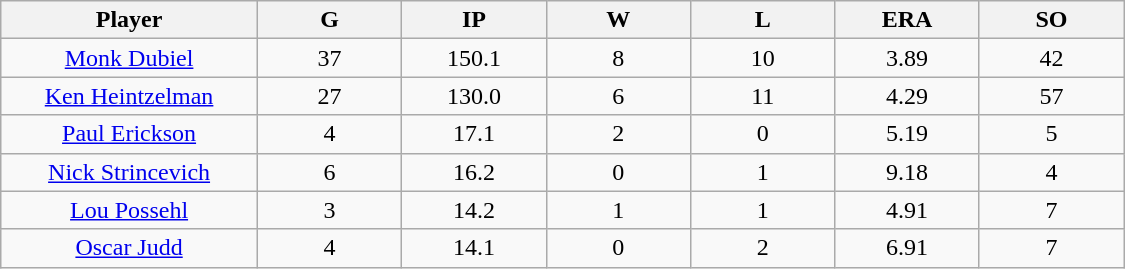<table class="wikitable sortable">
<tr>
<th bgcolor="#DDDDFF" width="16%">Player</th>
<th bgcolor="#DDDDFF" width="9%">G</th>
<th bgcolor="#DDDDFF" width="9%">IP</th>
<th bgcolor="#DDDDFF" width="9%">W</th>
<th bgcolor="#DDDDFF" width="9%">L</th>
<th bgcolor="#DDDDFF" width="9%">ERA</th>
<th bgcolor="#DDDDFF" width="9%">SO</th>
</tr>
<tr align="center">
<td><a href='#'>Monk Dubiel</a></td>
<td>37</td>
<td>150.1</td>
<td>8</td>
<td>10</td>
<td>3.89</td>
<td>42</td>
</tr>
<tr align=center>
<td><a href='#'>Ken Heintzelman</a></td>
<td>27</td>
<td>130.0</td>
<td>6</td>
<td>11</td>
<td>4.29</td>
<td>57</td>
</tr>
<tr align=center>
<td><a href='#'>Paul Erickson</a></td>
<td>4</td>
<td>17.1</td>
<td>2</td>
<td>0</td>
<td>5.19</td>
<td>5</td>
</tr>
<tr align=center>
<td><a href='#'>Nick Strincevich</a></td>
<td>6</td>
<td>16.2</td>
<td>0</td>
<td>1</td>
<td>9.18</td>
<td>4</td>
</tr>
<tr align=center>
<td><a href='#'>Lou Possehl</a></td>
<td>3</td>
<td>14.2</td>
<td>1</td>
<td>1</td>
<td>4.91</td>
<td>7</td>
</tr>
<tr align=center>
<td><a href='#'>Oscar Judd</a></td>
<td>4</td>
<td>14.1</td>
<td>0</td>
<td>2</td>
<td>6.91</td>
<td>7</td>
</tr>
</table>
